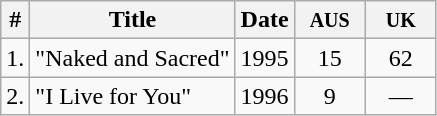<table class="wikitable">
<tr>
<th>#</th>
<th>Title</th>
<th>Date</th>
<th width="40"><small>AUS</small></th>
<th width="40"><small>UK</small></th>
</tr>
<tr>
<td>1.</td>
<td>"Naked and Sacred"</td>
<td>1995</td>
<td align="center">15</td>
<td align="center">62</td>
</tr>
<tr>
<td>2.</td>
<td>"I Live for You"</td>
<td>1996</td>
<td align="center">9</td>
<td align="center">—</td>
</tr>
</table>
